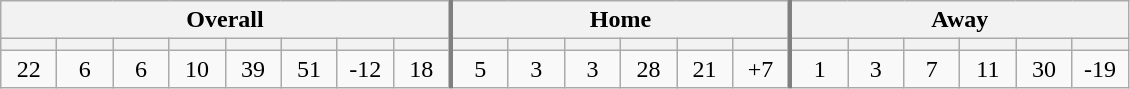<table class="wikitable" style="text-align: center;">
<tr>
<th colspan="8" style="border-right:3px solid gray;">Overall</th>
<th colspan="6" style="border-right:3px solid gray;">Home</th>
<th colspan=6>Away</th>
</tr>
<tr>
<th width=30></th>
<th width=30></th>
<th width=30></th>
<th width=30></th>
<th width=30></th>
<th width=30></th>
<th width=30></th>
<th style="width:30px; border-right:3px solid gray;"></th>
<th width=30></th>
<th width=30></th>
<th width=30></th>
<th width=30></th>
<th width=30></th>
<th style="width:30px; border-right:3px solid gray;"></th>
<th width=30></th>
<th width=30></th>
<th width=30></th>
<th width=30></th>
<th width=30></th>
<th width=30></th>
</tr>
<tr>
<td>22</td>
<td>6</td>
<td>6</td>
<td>10</td>
<td>39</td>
<td>51</td>
<td>-12</td>
<td style="width:30px; border-right:3px solid gray;">18</td>
<td>5</td>
<td>3</td>
<td>3</td>
<td>28</td>
<td>21</td>
<td style="width:30px; border-right:3px solid gray;">+7</td>
<td>1</td>
<td>3</td>
<td>7</td>
<td>11</td>
<td>30</td>
<td>-19</td>
</tr>
</table>
